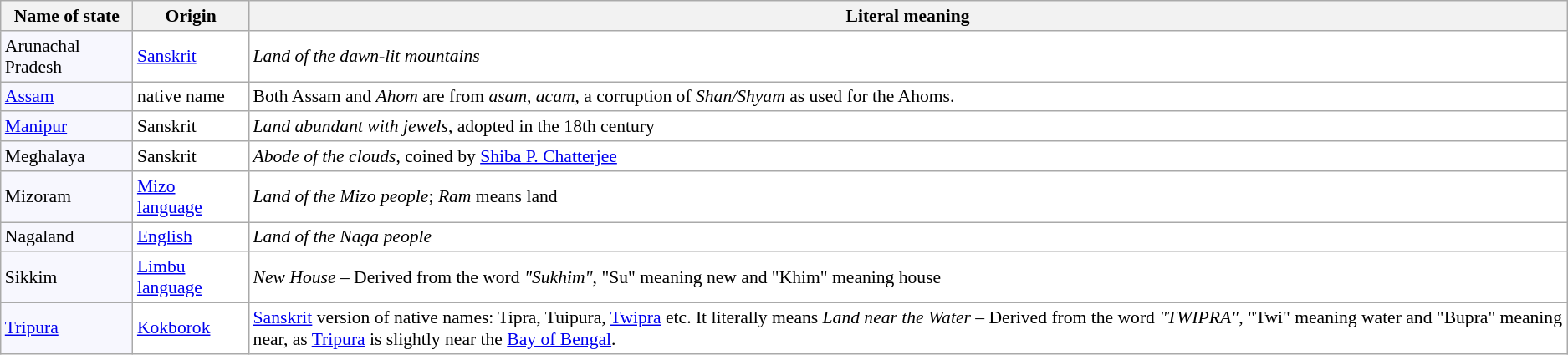<table class="wikitable" style="font-size:0.9em; min-width:70%; background:#fff;">
<tr>
<th>Name of state</th>
<th>Origin</th>
<th>Literal meaning</th>
</tr>
<tr>
<td style="background:#f7f7fe;">Arunachal Pradesh</td>
<td><a href='#'>Sanskrit</a></td>
<td><em>Land of the dawn-lit mountains</em></td>
</tr>
<tr>
<td style="background:#f7f7fe;"><a href='#'>Assam</a></td>
<td>native name</td>
<td>Both Assam and <em>Ahom</em> are from <em>asam</em>, <em>acam</em>, a corruption of <em>Shan/Shyam</em> as used for the Ahoms.</td>
</tr>
<tr>
<td style="background:#f7f7fe;"><a href='#'>Manipur</a></td>
<td>Sanskrit</td>
<td><em>Land abundant with jewels</em>, adopted in the 18th century</td>
</tr>
<tr>
<td style="background:#f7f7fe;">Meghalaya</td>
<td>Sanskrit</td>
<td><em>Abode of the clouds</em>, coined by <a href='#'>Shiba P. Chatterjee</a></td>
</tr>
<tr>
<td style="background:#f7f7fe;">Mizoram</td>
<td><a href='#'>Mizo language</a></td>
<td><em>Land of the Mizo people</em>; <em>Ram</em> means land</td>
</tr>
<tr>
<td style="background:#f7f7fe;">Nagaland</td>
<td><a href='#'>English</a></td>
<td><em>Land of the Naga people</em></td>
</tr>
<tr>
<td style="background:#f7f7fe;">Sikkim</td>
<td><a href='#'>Limbu language</a></td>
<td><em>New House</em> – Derived from the word <em>"Sukhim"</em>, "Su" meaning new and "Khim" meaning house</td>
</tr>
<tr>
<td style="background:#f7f7fe;"><a href='#'>Tripura</a></td>
<td><a href='#'>Kokborok</a></td>
<td><a href='#'>Sanskrit</a> version of native names: Tipra, Tuipura, <a href='#'>Twipra</a> etc. It literally means <em>Land near the Water</em> – Derived from the word <em>"TWIPRA"</em>, "Twi" meaning water and "Bupra" meaning near, as <a href='#'>Tripura</a> is slightly near the <a href='#'>Bay of Bengal</a>.</td>
</tr>
</table>
